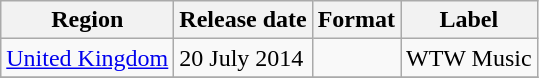<table class="wikitable">
<tr>
<th>Region</th>
<th>Release date</th>
<th>Format</th>
<th>Label</th>
</tr>
<tr>
<td><a href='#'>United Kingdom</a></td>
<td>20 July 2014</td>
<td></td>
<td>WTW Music</td>
</tr>
<tr>
</tr>
</table>
